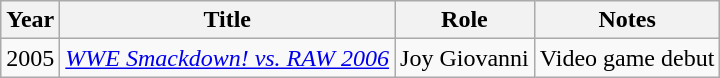<table class="wikitable">
<tr>
<th>Year</th>
<th>Title</th>
<th>Role</th>
<th>Notes</th>
</tr>
<tr>
<td>2005</td>
<td><em><a href='#'>WWE Smackdown! vs. RAW 2006</a></em></td>
<td>Joy Giovanni</td>
<td>Video game debut</td>
</tr>
</table>
